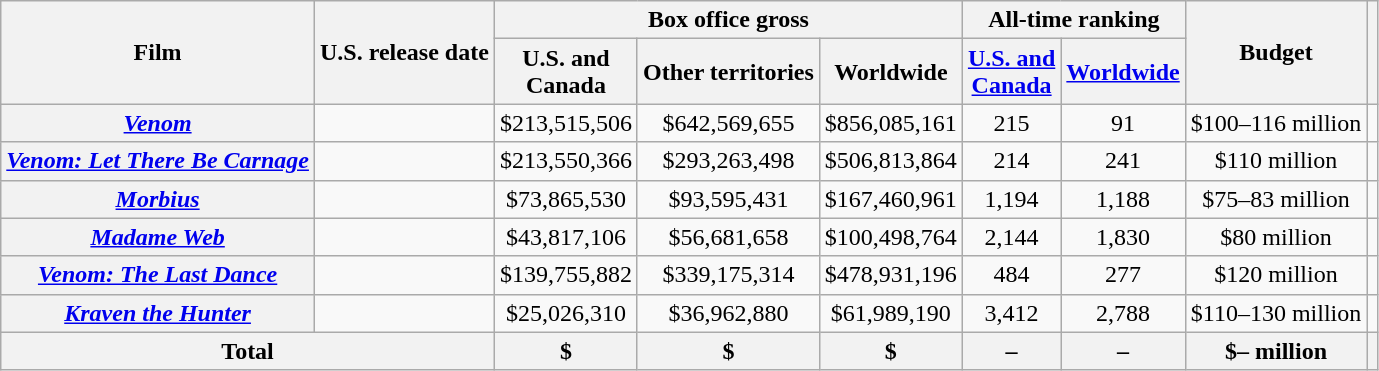<table class="wikitable sortable plainrowheaders"  style="text-align:center">
<tr>
<th scope="col" rowspan="2">Film</th>
<th scope="col" rowspan="2">U.S. release date</th>
<th scope="col" colspan="3">Box office gross</th>
<th colspan="2">All-time ranking</th>
<th scope="col" rowspan="2">Budget</th>
<th scope="col" rowspan="2" class="unsortable"></th>
</tr>
<tr>
<th>U.S. and<br>Canada</th>
<th>Other territories</th>
<th>Worldwide</th>
<th><a href='#'>U.S. and<br>Canada</a></th>
<th><a href='#'>Worldwide</a></th>
</tr>
<tr>
<th scope="row"><em><a href='#'>Venom</a></em></th>
<td></td>
<td>$213,515,506</td>
<td>$642,569,655</td>
<td>$856,085,161</td>
<td>215</td>
<td>91</td>
<td>$100–116 million</td>
<td></td>
</tr>
<tr>
<th scope="row"><em><a href='#'>Venom: Let There Be Carnage</a></em></th>
<td></td>
<td>$213,550,366</td>
<td>$293,263,498</td>
<td>$506,813,864</td>
<td>214</td>
<td>241</td>
<td>$110 million</td>
<td></td>
</tr>
<tr>
<th scope="row"><em><a href='#'>Morbius</a></em></th>
<td></td>
<td>$73,865,530</td>
<td>$93,595,431</td>
<td>$167,460,961</td>
<td>1,194</td>
<td>1,188</td>
<td>$75–83 million</td>
<td></td>
</tr>
<tr>
<th scope="row"><em><a href='#'>Madame Web</a></em></th>
<td></td>
<td>$43,817,106</td>
<td>$56,681,658</td>
<td>$100,498,764</td>
<td>2,144</td>
<td>1,830</td>
<td>$80 million</td>
<td></td>
</tr>
<tr>
<th scope="row"><em><a href='#'>Venom: The Last Dance</a></em></th>
<td></td>
<td>$139,755,882</td>
<td>$339,175,314</td>
<td>$478,931,196</td>
<td>484</td>
<td>277</td>
<td>$120 million</td>
<td></td>
</tr>
<tr>
<th scope="row"><em><a href='#'>Kraven the Hunter</a></em></th>
<td></td>
<td>$25,026,310</td>
<td>$36,962,880</td>
<td>$61,989,190</td>
<td>3,412</td>
<td>2,788</td>
<td>$110–130 million</td>
<td></td>
</tr>
<tr>
<th scope="col" colspan="2" class=sortable>Total</th>
<th>$</th>
<th>$</th>
<th>$</th>
<th>–</th>
<th>–</th>
<th>$– million</th>
<th></th>
</tr>
</table>
